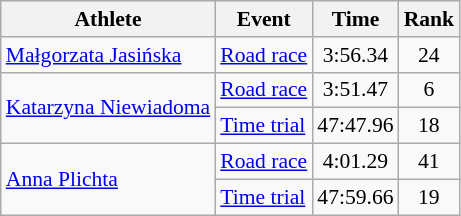<table class="wikitable" style="font-size:90%">
<tr>
<th>Athlete</th>
<th>Event</th>
<th>Time</th>
<th>Rank</th>
</tr>
<tr align=center>
<td align=left><a href='#'>Małgorzata Jasińska</a></td>
<td align=left><a href='#'>Road race</a></td>
<td>3:56.34</td>
<td>24</td>
</tr>
<tr align=center>
<td align=left rowspan=2><a href='#'>Katarzyna Niewiadoma</a></td>
<td align=left><a href='#'>Road race</a></td>
<td>3:51.47</td>
<td>6</td>
</tr>
<tr align=center>
<td align=left><a href='#'>Time trial</a></td>
<td>47:47.96</td>
<td>18</td>
</tr>
<tr align=center>
<td align=left rowspan=2><a href='#'>Anna Plichta</a></td>
<td align=left><a href='#'>Road race</a></td>
<td>4:01.29</td>
<td>41</td>
</tr>
<tr align=center>
<td align=left><a href='#'>Time trial</a></td>
<td>47:59.66</td>
<td>19</td>
</tr>
</table>
